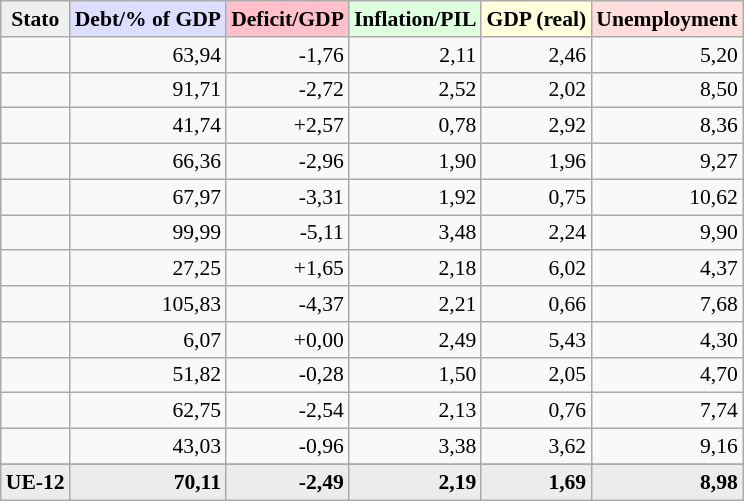<table class="wikitable sortable" style="font-size:90%;">
<tr>
<th style="background:#efefef;">Stato</th>
<th style="background:#ddddff;">Debt/% of GDP</th>
<th style="background:#ffc0cb;">Deficit/GDP</th>
<th style="background:#ddffdd;">Inflation/PIL</th>
<th style="background:#ffffdd">GDP (real)</th>
<th style="background:#ffdddd">Unemployment</th>
</tr>
<tr>
<td></td>
<td align=right>63,94</td>
<td align=right>-1,76</td>
<td align=right>2,11</td>
<td align=right>2,46</td>
<td align=right>5,20</td>
</tr>
<tr>
<td></td>
<td align=right>91,71</td>
<td align=right>-2,72</td>
<td align=right>2,52</td>
<td align=right>2,02</td>
<td align=right>8,50</td>
</tr>
<tr>
<td></td>
<td align=right>41,74</td>
<td align=right>+2,57</td>
<td align=right>0,78</td>
<td align=right>2,92</td>
<td align=right>8,36</td>
</tr>
<tr>
<td></td>
<td align=right>66,36</td>
<td align=right>-2,96</td>
<td align=right>1,90</td>
<td align=right>1,96</td>
<td align=right>9,27</td>
</tr>
<tr>
<td></td>
<td align=right>67,97</td>
<td align=right>-3,31</td>
<td align=right>1,92</td>
<td align=right>0,75</td>
<td align=right>10,62</td>
</tr>
<tr>
<td></td>
<td align=right>99,99</td>
<td align=right>-5,11</td>
<td align=right>3,48</td>
<td align=right>2,24</td>
<td align=right>9,90</td>
</tr>
<tr>
<td></td>
<td align=right>27,25</td>
<td align=right>+1,65</td>
<td align=right>2,18</td>
<td align=right>6,02</td>
<td align=right>4,37</td>
</tr>
<tr>
<td></td>
<td align=right>105,83</td>
<td align=right>-4,37</td>
<td align=right>2,21</td>
<td align=right>0,66</td>
<td align=right>7,68</td>
</tr>
<tr>
<td></td>
<td align=right>6,07</td>
<td align=right>+0,00</td>
<td align=right>2,49</td>
<td align=right>5,43</td>
<td align=right>4,30</td>
</tr>
<tr>
<td></td>
<td align=right>51,82</td>
<td align=right>-0,28</td>
<td align=right>1,50</td>
<td align=right>2,05</td>
<td align=right>4,70</td>
</tr>
<tr>
<td></td>
<td align=right>62,75</td>
<td align=right>-2,54</td>
<td align=right>2,13</td>
<td align=right>0,76</td>
<td align=right>7,74</td>
</tr>
<tr>
<td></td>
<td align=right>43,03</td>
<td align=right>-0,96</td>
<td align=right>3,38</td>
<td align=right>3,62</td>
<td align=right>9,16</td>
</tr>
<tr>
</tr>
<tr bgcolor="#ececec">
<td><strong>UE-12</strong></td>
<td align=right><strong>70,11</strong></td>
<td align=right><strong>-2,49</strong></td>
<td align=right><strong>2,19</strong></td>
<td align=right><strong>1,69</strong></td>
<td align=right><strong>8,98</strong></td>
</tr>
</table>
